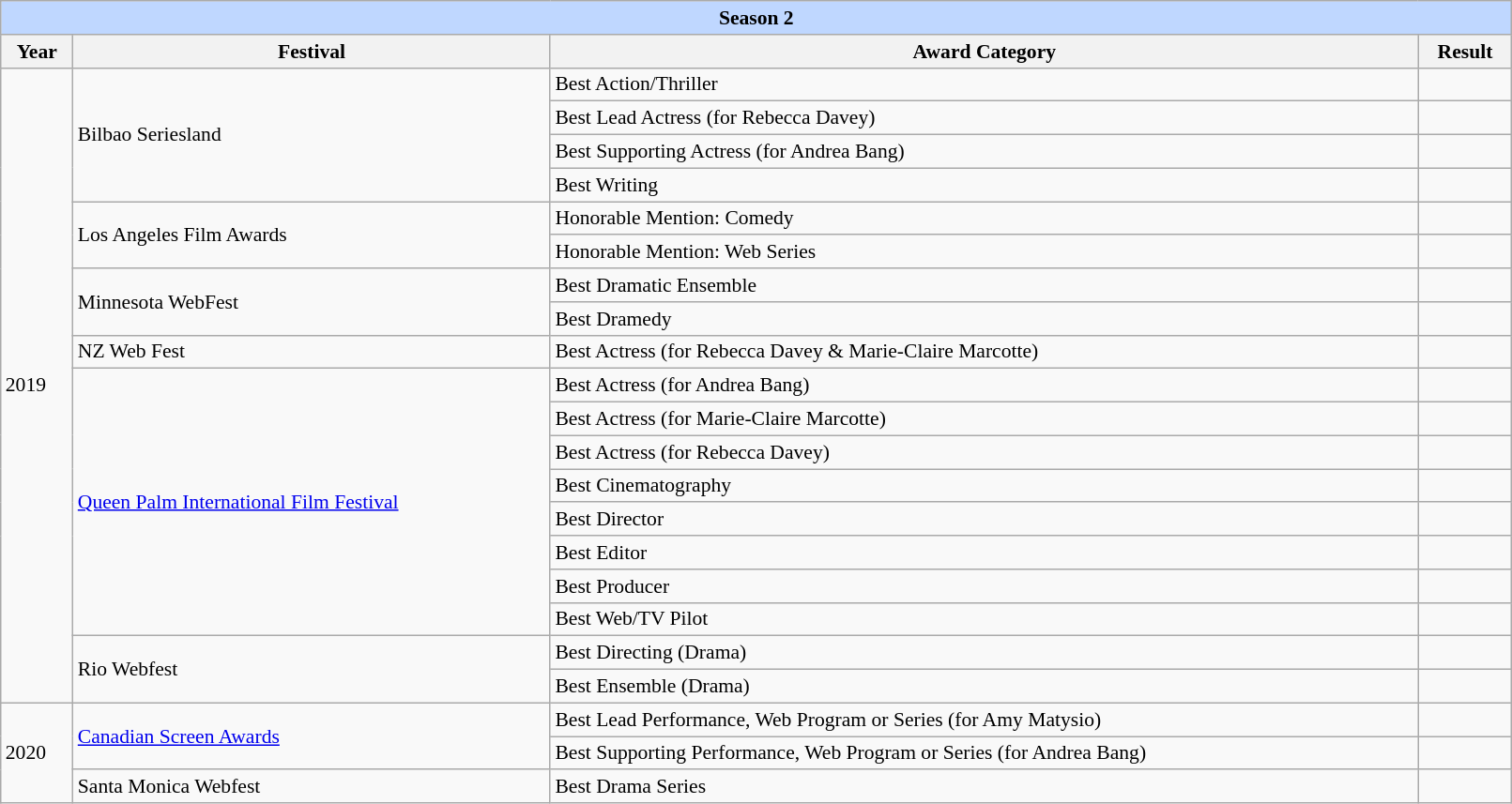<table class="wikitable plainrowheaders" style="font-size: 90%" width="85%">
<tr ---- bgcolor="#bfd7ff">
<td colspan="8" align="center"><strong>Season 2</strong></td>
</tr>
<tr>
<th>Year</th>
<th>Festival</th>
<th>Award Category</th>
<th>Result</th>
</tr>
<tr>
<td rowspan="19">2019</td>
<td rowspan="4">Bilbao Seriesland</td>
<td>Best Action/Thriller</td>
<td></td>
</tr>
<tr>
<td>Best Lead Actress (for Rebecca Davey)</td>
<td></td>
</tr>
<tr>
<td>Best Supporting Actress (for Andrea Bang)</td>
<td></td>
</tr>
<tr>
<td>Best Writing</td>
<td></td>
</tr>
<tr>
<td rowspan="2">Los Angeles Film Awards</td>
<td>Honorable Mention: Comedy</td>
<td></td>
</tr>
<tr>
<td>Honorable Mention: Web Series</td>
<td></td>
</tr>
<tr>
<td rowspan="2">Minnesota WebFest</td>
<td>Best Dramatic Ensemble</td>
<td></td>
</tr>
<tr>
<td>Best Dramedy</td>
<td></td>
</tr>
<tr>
<td>NZ Web Fest</td>
<td>Best Actress (for Rebecca Davey & Marie-Claire Marcotte)</td>
<td></td>
</tr>
<tr>
<td rowspan="8"><a href='#'>Queen Palm International Film Festival</a></td>
<td>Best Actress (for Andrea Bang)</td>
<td></td>
</tr>
<tr>
<td>Best Actress (for Marie-Claire Marcotte)</td>
<td></td>
</tr>
<tr>
<td>Best Actress (for Rebecca Davey)</td>
<td></td>
</tr>
<tr>
<td>Best Cinematography</td>
<td></td>
</tr>
<tr>
<td>Best Director</td>
<td></td>
</tr>
<tr>
<td>Best Editor</td>
<td></td>
</tr>
<tr>
<td>Best Producer</td>
<td></td>
</tr>
<tr>
<td>Best Web/TV Pilot</td>
<td></td>
</tr>
<tr>
<td rowspan="2">Rio Webfest</td>
<td>Best Directing (Drama)</td>
<td></td>
</tr>
<tr>
<td>Best Ensemble (Drama)</td>
<td></td>
</tr>
<tr>
<td rowspan="3">2020</td>
<td rowspan="2"><a href='#'>Canadian Screen Awards</a></td>
<td>Best Lead Performance, Web Program or Series (for Amy Matysio)</td>
<td></td>
</tr>
<tr>
<td>Best Supporting Performance, Web Program or Series (for Andrea Bang)</td>
<td></td>
</tr>
<tr>
<td>Santa Monica Webfest</td>
<td>Best Drama Series</td>
<td></td>
</tr>
</table>
